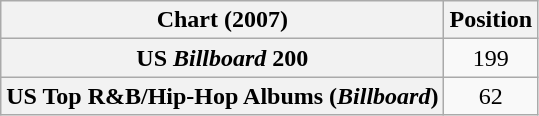<table class="wikitable sortable plainrowheaders">
<tr>
<th>Chart (2007)</th>
<th>Position</th>
</tr>
<tr>
<th scope="row">US <em>Billboard</em> 200</th>
<td align="center">199</td>
</tr>
<tr>
<th scope="row">US Top R&B/Hip-Hop Albums (<em>Billboard</em>)</th>
<td align="center">62</td>
</tr>
</table>
